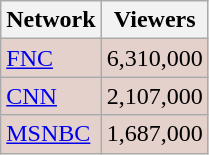<table class="wikitable">
<tr>
<th>Network</th>
<th>Viewers</th>
</tr>
<tr style="background:#e5d1cb;">
<td><a href='#'>FNC</a></td>
<td>6,310,000</td>
</tr>
<tr style="background:#e5d1cb;">
<td><a href='#'>CNN</a></td>
<td>2,107,000</td>
</tr>
<tr style="background:#e5d1cb;">
<td><a href='#'>MSNBC</a></td>
<td>1,687,000</td>
</tr>
</table>
